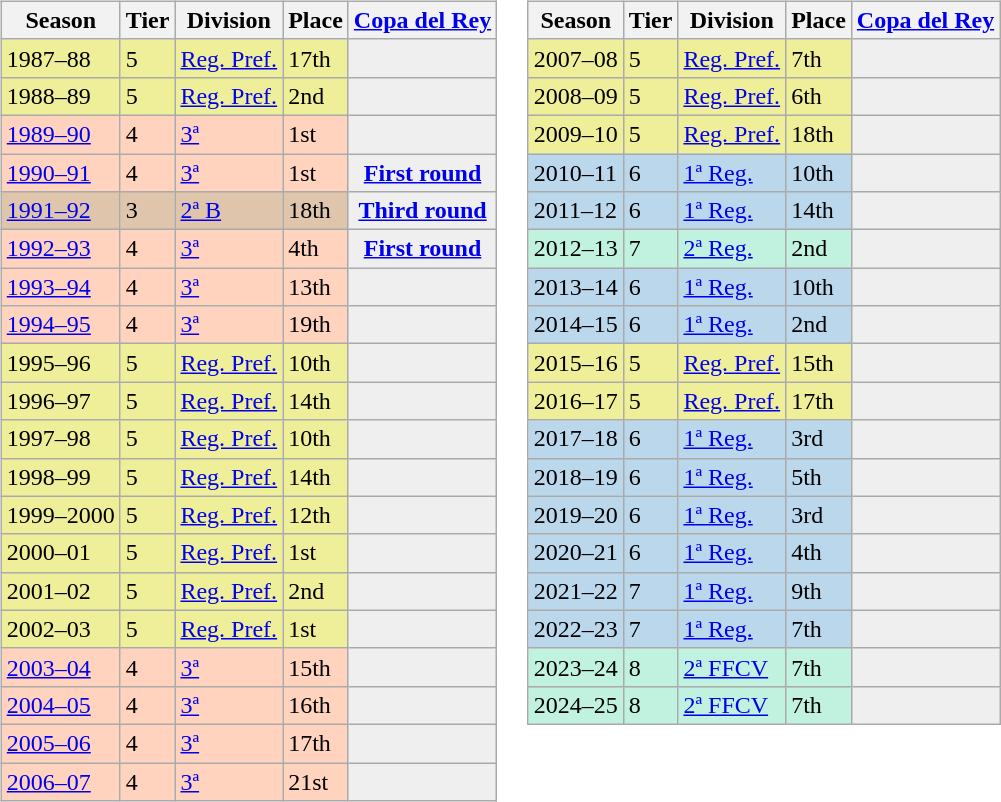<table>
<tr>
<td valign="top" width=0%><br><table class="wikitable">
<tr style="background:#f0f6fa;">
<th>Season</th>
<th>Tier</th>
<th>Division</th>
<th>Place</th>
<th><a href='#'>Copa del Rey</a></th>
</tr>
<tr>
<td style="background:#EFEF99;">1987–88</td>
<td style="background:#EFEF99;">5</td>
<td style="background:#EFEF99;"><a href='#'>Reg. Pref.</a></td>
<td style="background:#EFEF99;">17th</td>
<td style="background:#efefef;"></td>
</tr>
<tr>
<td style="background:#EFEF99;">1988–89</td>
<td style="background:#EFEF99;">5</td>
<td style="background:#EFEF99;"><a href='#'>Reg. Pref.</a></td>
<td style="background:#EFEF99;">2nd</td>
<td style="background:#efefef;"></td>
</tr>
<tr>
<td style="background:#FFD3BD;"><a href='#'>1989–90</a></td>
<td style="background:#FFD3BD;">4</td>
<td style="background:#FFD3BD;"><a href='#'>3ª</a></td>
<td style="background:#FFD3BD;">1st</td>
<td style="background:#efefef;"></td>
</tr>
<tr>
<td style="background:#FFD3BD;"><a href='#'>1990–91</a></td>
<td style="background:#FFD3BD;">4</td>
<td style="background:#FFD3BD;"><a href='#'>3ª</a></td>
<td style="background:#FFD3BD;">1st</td>
<th style="background:#efefef;"><a href='#'>First round</a></th>
</tr>
<tr>
<td style="background:#DEC5AB;"><a href='#'>1991–92</a></td>
<td style="background:#DEC5AB;">3</td>
<td style="background:#DEC5AB;"><a href='#'>2ª B</a></td>
<td style="background:#DEC5AB;">18th</td>
<th style="background:#efefef;"><a href='#'>Third round</a></th>
</tr>
<tr>
<td style="background:#FFD3BD;"><a href='#'>1992–93</a></td>
<td style="background:#FFD3BD;">4</td>
<td style="background:#FFD3BD;"><a href='#'>3ª</a></td>
<td style="background:#FFD3BD;">4th</td>
<th style="background:#efefef;"><a href='#'>First round</a></th>
</tr>
<tr>
<td style="background:#FFD3BD;"><a href='#'>1993–94</a></td>
<td style="background:#FFD3BD;">4</td>
<td style="background:#FFD3BD;"><a href='#'>3ª</a></td>
<td style="background:#FFD3BD;">13th</td>
<td style="background:#efefef;"></td>
</tr>
<tr>
<td style="background:#FFD3BD;"><a href='#'>1994–95</a></td>
<td style="background:#FFD3BD;">4</td>
<td style="background:#FFD3BD;"><a href='#'>3ª</a></td>
<td style="background:#FFD3BD;">19th</td>
<td style="background:#efefef;"></td>
</tr>
<tr>
<td style="background:#EFEF99;">1995–96</td>
<td style="background:#EFEF99;">5</td>
<td style="background:#EFEF99;"><a href='#'>Reg. Pref.</a></td>
<td style="background:#EFEF99;">10th</td>
<td style="background:#efefef;"></td>
</tr>
<tr>
<td style="background:#EFEF99;">1996–97</td>
<td style="background:#EFEF99;">5</td>
<td style="background:#EFEF99;"><a href='#'>Reg. Pref.</a></td>
<td style="background:#EFEF99;">14th</td>
<td style="background:#efefef;"></td>
</tr>
<tr>
<td style="background:#EFEF99;">1997–98</td>
<td style="background:#EFEF99;">5</td>
<td style="background:#EFEF99;"><a href='#'>Reg. Pref.</a></td>
<td style="background:#EFEF99;">10th</td>
<td style="background:#efefef;"></td>
</tr>
<tr>
<td style="background:#EFEF99;">1998–99</td>
<td style="background:#EFEF99;">5</td>
<td style="background:#EFEF99;"><a href='#'>Reg. Pref.</a></td>
<td style="background:#EFEF99;">14th</td>
<td style="background:#efefef;"></td>
</tr>
<tr>
<td style="background:#EFEF99;">1999–2000</td>
<td style="background:#EFEF99;">5</td>
<td style="background:#EFEF99;"><a href='#'>Reg. Pref.</a></td>
<td style="background:#EFEF99;">12th</td>
<td style="background:#efefef;"></td>
</tr>
<tr>
<td style="background:#EFEF99;">2000–01</td>
<td style="background:#EFEF99;">5</td>
<td style="background:#EFEF99;"><a href='#'>Reg. Pref.</a></td>
<td style="background:#EFEF99;">1st</td>
<td style="background:#efefef;"></td>
</tr>
<tr>
<td style="background:#EFEF99;">2001–02</td>
<td style="background:#EFEF99;">5</td>
<td style="background:#EFEF99;"><a href='#'>Reg. Pref.</a></td>
<td style="background:#EFEF99;">2nd</td>
<td style="background:#efefef;"></td>
</tr>
<tr>
<td style="background:#EFEF99;">2002–03</td>
<td style="background:#EFEF99;">5</td>
<td style="background:#EFEF99;"><a href='#'>Reg. Pref.</a></td>
<td style="background:#EFEF99;">1st</td>
<td style="background:#efefef;"></td>
</tr>
<tr>
<td style="background:#FFD3BD;"><a href='#'>2003–04</a></td>
<td style="background:#FFD3BD;">4</td>
<td style="background:#FFD3BD;"><a href='#'>3ª</a></td>
<td style="background:#FFD3BD;">15th</td>
<td style="background:#efefef;"></td>
</tr>
<tr>
<td style="background:#FFD3BD;"><a href='#'>2004–05</a></td>
<td style="background:#FFD3BD;">4</td>
<td style="background:#FFD3BD;"><a href='#'>3ª</a></td>
<td style="background:#FFD3BD;">16th</td>
<td style="background:#efefef;"></td>
</tr>
<tr>
<td style="background:#FFD3BD;"><a href='#'>2005–06</a></td>
<td style="background:#FFD3BD;">4</td>
<td style="background:#FFD3BD;"><a href='#'>3ª</a></td>
<td style="background:#FFD3BD;">17th</td>
<td style="background:#efefef;"></td>
</tr>
<tr>
<td style="background:#FFD3BD;"><a href='#'>2006–07</a></td>
<td style="background:#FFD3BD;">4</td>
<td style="background:#FFD3BD;"><a href='#'>3ª</a></td>
<td style="background:#FFD3BD;">21st</td>
<td style="background:#efefef;"></td>
</tr>
</table>
</td>
<td valign="top" width=0%><br><table class="wikitable">
<tr style="background:#f0f6fa;">
<th>Season</th>
<th>Tier</th>
<th>Division</th>
<th>Place</th>
<th><a href='#'>Copa del Rey</a></th>
</tr>
<tr>
<td style="background:#EFEF99;">2007–08</td>
<td style="background:#EFEF99;">5</td>
<td style="background:#EFEF99;"><a href='#'>Reg. Pref.</a></td>
<td style="background:#EFEF99;">7th</td>
<td style="background:#efefef;"></td>
</tr>
<tr>
<td style="background:#EFEF99;">2008–09</td>
<td style="background:#EFEF99;">5</td>
<td style="background:#EFEF99;"><a href='#'>Reg. Pref.</a></td>
<td style="background:#EFEF99;">6th</td>
<td style="background:#efefef;"></td>
</tr>
<tr>
<td style="background:#EFEF99;">2009–10</td>
<td style="background:#EFEF99;">5</td>
<td style="background:#EFEF99;"><a href='#'>Reg. Pref.</a></td>
<td style="background:#EFEF99;">18th</td>
<td style="background:#efefef;"></td>
</tr>
<tr>
<td style="background:#BBD7EC;">2010–11</td>
<td style="background:#BBD7EC;">6</td>
<td style="background:#BBD7EC;"><a href='#'>1ª Reg.</a></td>
<td style="background:#BBD7EC;">10th</td>
<td style="background:#efefef;"></td>
</tr>
<tr>
<td style="background:#BBD7EC;">2011–12</td>
<td style="background:#BBD7EC;">6</td>
<td style="background:#BBD7EC;"><a href='#'>1ª Reg.</a></td>
<td style="background:#BBD7EC;">14th</td>
<td style="background:#efefef;"></td>
</tr>
<tr>
<td style="background:#C0F2DF;">2012–13</td>
<td style="background:#C0F2DF;">7</td>
<td style="background:#C0F2DF;"><a href='#'>2ª Reg.</a></td>
<td style="background:#C0F2DF;">2nd</td>
<th style="background:#efefef;"></th>
</tr>
<tr>
<td style="background:#BBD7EC;">2013–14</td>
<td style="background:#BBD7EC;">6</td>
<td style="background:#BBD7EC;"><a href='#'>1ª Reg.</a></td>
<td style="background:#BBD7EC;">10th</td>
<td style="background:#efefef;"></td>
</tr>
<tr>
<td style="background:#BBD7EC;">2014–15</td>
<td style="background:#BBD7EC;">6</td>
<td style="background:#BBD7EC;"><a href='#'>1ª Reg.</a></td>
<td style="background:#BBD7EC;">2nd</td>
<td style="background:#efefef;"></td>
</tr>
<tr>
<td style="background:#EFEF99;">2015–16</td>
<td style="background:#EFEF99;">5</td>
<td style="background:#EFEF99;"><a href='#'>Reg. Pref.</a></td>
<td style="background:#EFEF99;">15th</td>
<td style="background:#efefef;"></td>
</tr>
<tr>
<td style="background:#EFEF99;">2016–17</td>
<td style="background:#EFEF99;">5</td>
<td style="background:#EFEF99;"><a href='#'>Reg. Pref.</a></td>
<td style="background:#EFEF99;">17th</td>
<td style="background:#efefef;"></td>
</tr>
<tr>
<td style="background:#BBD7EC;">2017–18</td>
<td style="background:#BBD7EC;">6</td>
<td style="background:#BBD7EC;"><a href='#'>1ª Reg.</a></td>
<td style="background:#BBD7EC;">3rd</td>
<td style="background:#efefef;"></td>
</tr>
<tr>
<td style="background:#BBD7EC;">2018–19</td>
<td style="background:#BBD7EC;">6</td>
<td style="background:#BBD7EC;"><a href='#'>1ª Reg.</a></td>
<td style="background:#BBD7EC;">5th</td>
<td style="background:#efefef;"></td>
</tr>
<tr>
<td style="background:#BBD7EC;">2019–20</td>
<td style="background:#BBD7EC;">6</td>
<td style="background:#BBD7EC;"><a href='#'>1ª Reg.</a></td>
<td style="background:#BBD7EC;">3rd</td>
<td style="background:#efefef;"></td>
</tr>
<tr>
<td style="background:#BBD7EC;">2020–21</td>
<td style="background:#BBD7EC;">6</td>
<td style="background:#BBD7EC;"><a href='#'>1ª Reg.</a></td>
<td style="background:#BBD7EC;">4th</td>
<td style="background:#efefef;"></td>
</tr>
<tr>
<td style="background:#BBD7EC;">2021–22</td>
<td style="background:#BBD7EC;">7</td>
<td style="background:#BBD7EC;"><a href='#'>1ª Reg.</a></td>
<td style="background:#BBD7EC;">9th</td>
<td style="background:#efefef;"></td>
</tr>
<tr>
<td style="background:#BBD7EC;">2022–23</td>
<td style="background:#BBD7EC;">7</td>
<td style="background:#BBD7EC;"><a href='#'>1ª Reg.</a></td>
<td style="background:#BBD7EC;">7th</td>
<td style="background:#efefef;"></td>
</tr>
<tr>
<td style="background:#C0F2DF;">2023–24</td>
<td style="background:#C0F2DF;">8</td>
<td style="background:#C0F2DF;"><a href='#'>2ª FFCV</a></td>
<td style="background:#C0F2DF;">7th</td>
<th style="background:#efefef;"></th>
</tr>
<tr>
<td style="background:#C0F2DF;">2024–25</td>
<td style="background:#C0F2DF;">8</td>
<td style="background:#C0F2DF;"><a href='#'>2ª FFCV</a></td>
<td style="background:#C0F2DF;">7th</td>
<th style="background:#efefef;"></th>
</tr>
</table>
</td>
</tr>
</table>
